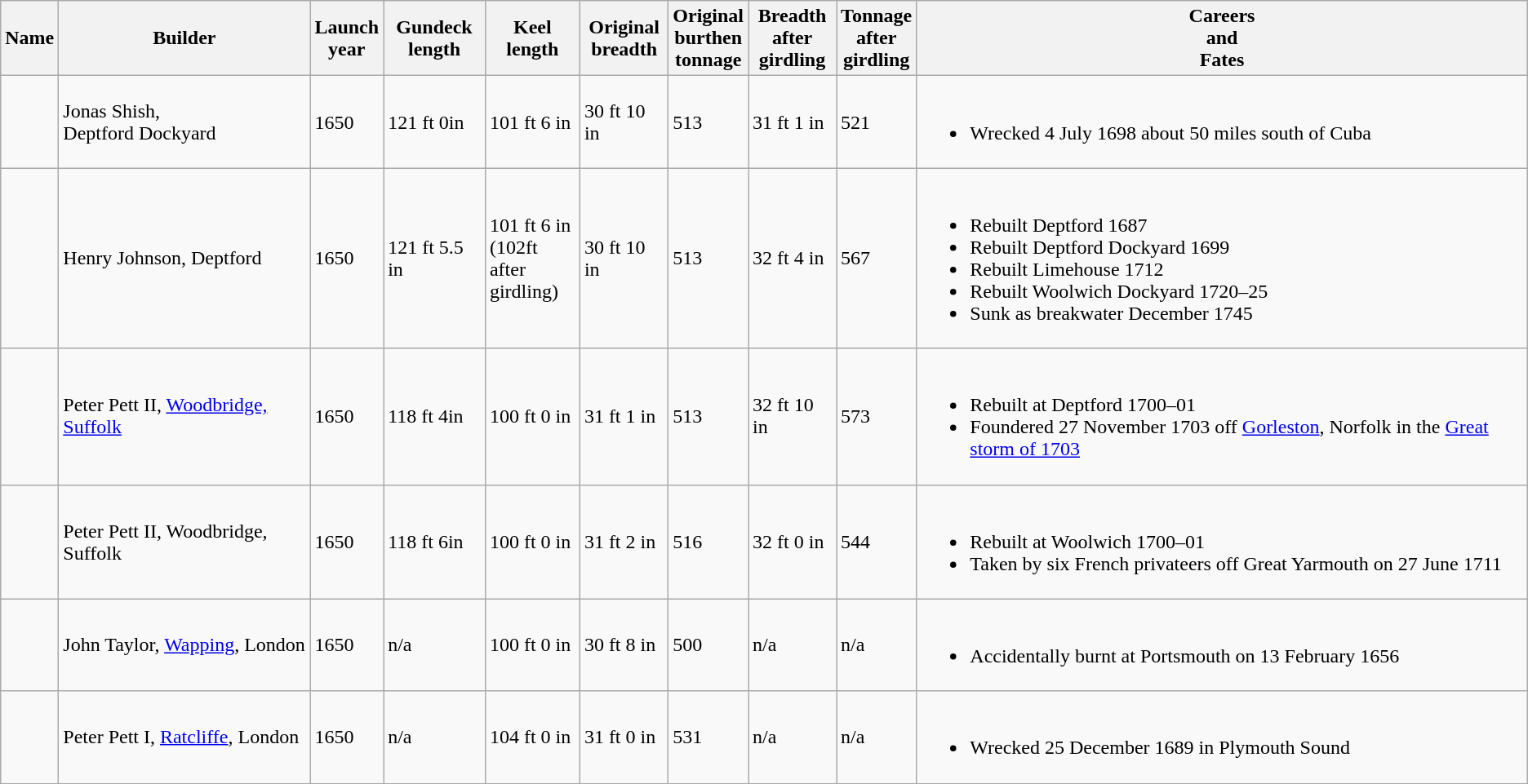<table class="wikitable">
<tr>
<th>Name</th>
<th>Builder</th>
<th>Launch <br> year</th>
<th>Gundeck <br> length</th>
<th>Keel <br> length</th>
<th>Original <br>breadth</th>
<th>Original <br> burthen <br> tonnage</th>
<th>Breadth <br> after <br> girdling</th>
<th>Tonnage <br> after <br> girdling</th>
<th>Careers <br> and <br> Fates</th>
</tr>
<tr>
<td></td>
<td>Jonas Shish,<br>Deptford Dockyard</td>
<td>1650</td>
<td>121 ft 0in</td>
<td>101 ft 6 in</td>
<td>30 ft 10 in</td>
<td>513<small></small></td>
<td>31 ft 1 in</td>
<td>521<small></small></td>
<td><br><ul><li>Wrecked 4 July 1698 about 50 miles south of Cuba</li></ul></td>
</tr>
<tr>
<td></td>
<td>Henry Johnson, Deptford</td>
<td>1650</td>
<td>121 ft 5.5 in</td>
<td>101 ft 6 in <br>(102ft after<br>girdling)</td>
<td>30 ft 10 in</td>
<td>513<small></small></td>
<td>32 ft 4 in</td>
<td>567<small></small></td>
<td><br><ul><li>Rebuilt Deptford 1687</li><li>Rebuilt Deptford Dockyard 1699</li><li>Rebuilt Limehouse 1712</li><li>Rebuilt Woolwich Dockyard 1720–25</li><li>Sunk as breakwater December 1745</li></ul></td>
</tr>
<tr>
<td></td>
<td>Peter Pett II, <a href='#'>Woodbridge, Suffolk</a></td>
<td>1650</td>
<td>118 ft 4in</td>
<td>100 ft 0 in</td>
<td>31 ft 1 in</td>
<td>513<small></small></td>
<td>32 ft 10 in</td>
<td>573<small></small></td>
<td><br><ul><li>Rebuilt at Deptford 1700–01</li><li>Foundered 27 November 1703 off <a href='#'>Gorleston</a>, Norfolk in the <a href='#'>Great storm of 1703</a></li></ul></td>
</tr>
<tr>
<td></td>
<td>Peter Pett II, Woodbridge, Suffolk</td>
<td>1650</td>
<td>118 ft 6in</td>
<td>100 ft 0 in</td>
<td>31 ft 2 in</td>
<td>516<small></small></td>
<td>32 ft 0 in</td>
<td>544<small></small></td>
<td><br><ul><li>Rebuilt at Woolwich 1700–01</li><li>Taken by six French privateers off Great Yarmouth on 27 June 1711</li></ul></td>
</tr>
<tr>
<td></td>
<td>John Taylor, <a href='#'>Wapping</a>, London</td>
<td>1650</td>
<td>n/a</td>
<td>100 ft 0 in</td>
<td>30 ft 8 in</td>
<td>500<small></small></td>
<td>n/a</td>
<td>n/a</td>
<td><br><ul><li>Accidentally burnt at Portsmouth on 13 February 1656</li></ul></td>
</tr>
<tr>
<td></td>
<td>Peter Pett I, <a href='#'>Ratcliffe</a>, London</td>
<td>1650</td>
<td>n/a</td>
<td>104 ft 0 in</td>
<td>31 ft 0 in</td>
<td>531<small></small></td>
<td>n/a</td>
<td>n/a</td>
<td><br><ul><li>Wrecked 25 December 1689 in Plymouth Sound</li></ul></td>
</tr>
</table>
